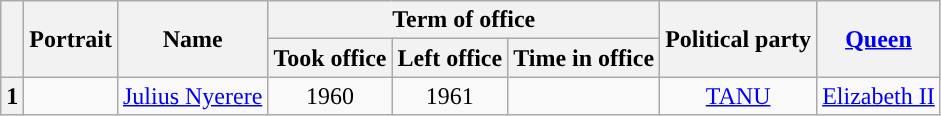<table class="wikitable" style="text-align:center">
<tr>
<th rowspan="2"></th>
<th rowspan="2">Portrait</th>
<th rowspan="2">Name<br></th>
<th colspan="3">Term of office</th>
<th rowspan="2">Political party</th>
<th rowspan="2"><a href='#'>Queen</a></th>
</tr>
<tr>
<th>Took office</th>
<th>Left office</th>
<th>Time in office</th>
</tr>
<tr>
<th style="background:">1</th>
<td></td>
<td><a href='#'>Julius Nyerere</a><br></td>
<td> 1960</td>
<td> 1961</td>
<td></td>
<td><a href='#'>TANU</a></td>
<td><a href='#'>Elizabeth II</a></td>
</tr>
</table>
